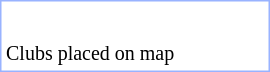<table style="float: right; margin-left: 1em; margin-bottom: 0.5em; width: 180px; border: #99B3FF solid 1px">
<tr>
<td><div><br>












</div></td>
</tr>
<tr>
<td><small>Clubs placed on map</small></td>
</tr>
</table>
